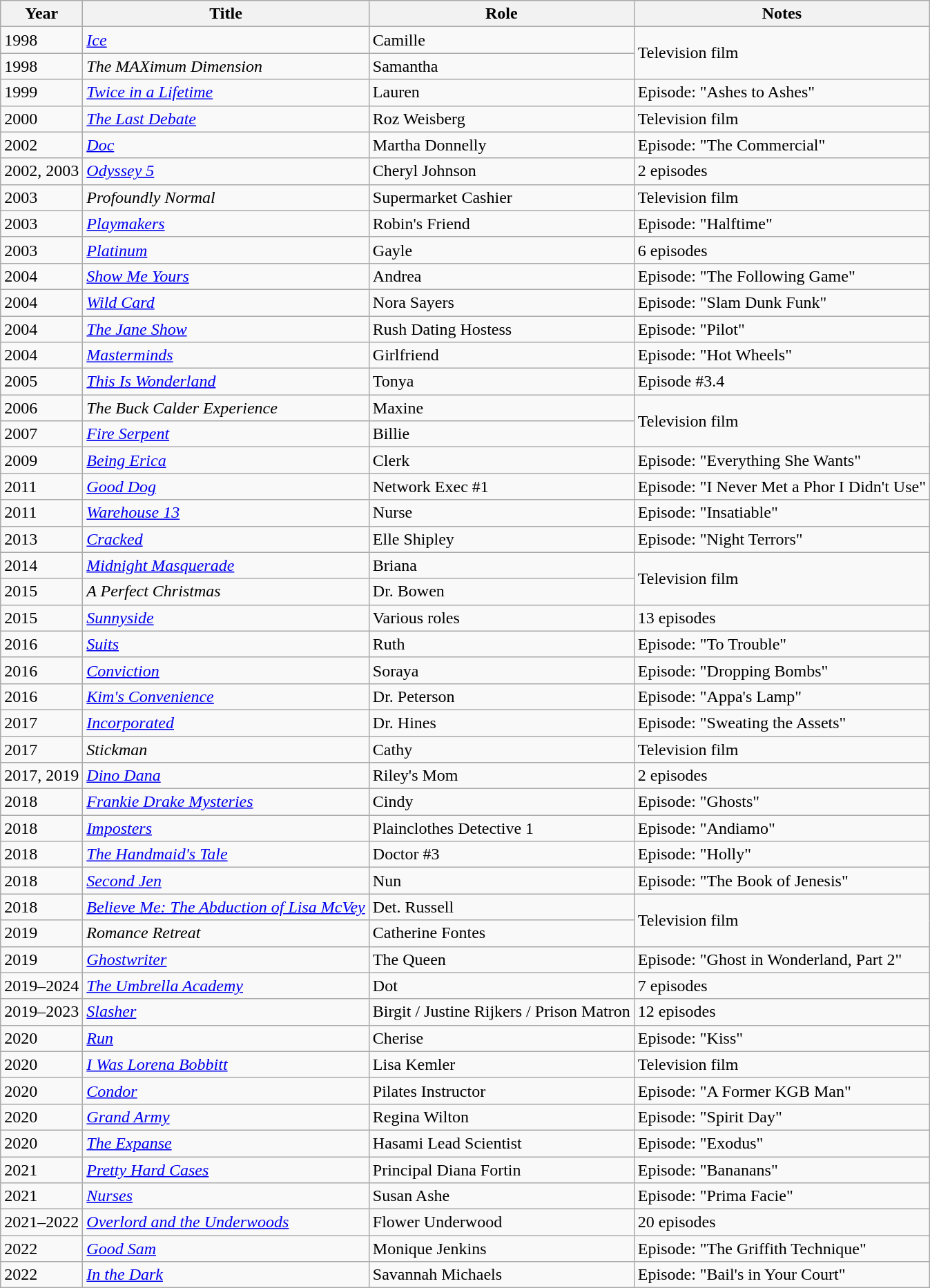<table class="wikitable sortable">
<tr>
<th>Year</th>
<th>Title</th>
<th>Role</th>
<th class="unsortable">Notes</th>
</tr>
<tr>
<td>1998</td>
<td><a href='#'><em>Ice</em></a></td>
<td>Camille</td>
<td rowspan="2">Television film</td>
</tr>
<tr>
<td>1998</td>
<td data-sort-value="MAXimum Dimension, The"><em>The MAXimum Dimension</em></td>
<td>Samantha</td>
</tr>
<tr>
<td>1999</td>
<td><a href='#'><em>Twice in a Lifetime</em></a></td>
<td>Lauren</td>
<td>Episode: "Ashes to Ashes"</td>
</tr>
<tr>
<td>2000</td>
<td data-sort-value="Last Debate, The"><em><a href='#'>The Last Debate</a></em></td>
<td>Roz Weisberg</td>
<td>Television film</td>
</tr>
<tr>
<td>2002</td>
<td><a href='#'><em>Doc</em></a></td>
<td>Martha Donnelly</td>
<td>Episode: "The Commercial"</td>
</tr>
<tr>
<td>2002, 2003</td>
<td><em><a href='#'>Odyssey 5</a></em></td>
<td>Cheryl Johnson</td>
<td>2 episodes</td>
</tr>
<tr>
<td>2003</td>
<td><em>Profoundly Normal</em></td>
<td>Supermarket Cashier</td>
<td>Television film</td>
</tr>
<tr>
<td>2003</td>
<td><em><a href='#'>Playmakers</a></em></td>
<td>Robin's Friend</td>
<td>Episode: "Halftime"</td>
</tr>
<tr>
<td>2003</td>
<td><a href='#'><em>Platinum</em></a></td>
<td>Gayle</td>
<td>6 episodes</td>
</tr>
<tr>
<td>2004</td>
<td><em><a href='#'>Show Me Yours</a></em></td>
<td>Andrea</td>
<td>Episode: "The Following Game"</td>
</tr>
<tr>
<td>2004</td>
<td><a href='#'><em>Wild Card</em></a></td>
<td>Nora Sayers</td>
<td>Episode: "Slam Dunk Funk"</td>
</tr>
<tr>
<td>2004</td>
<td data-sort-value="Jane Show, The"><em><a href='#'>The Jane Show</a></em></td>
<td>Rush Dating Hostess</td>
<td>Episode: "Pilot"</td>
</tr>
<tr>
<td>2004</td>
<td><a href='#'><em>Masterminds</em></a></td>
<td>Girlfriend</td>
<td>Episode: "Hot Wheels"</td>
</tr>
<tr>
<td>2005</td>
<td><em><a href='#'>This Is Wonderland</a></em></td>
<td>Tonya</td>
<td>Episode #3.4</td>
</tr>
<tr>
<td>2006</td>
<td data-sort-value="Buck Calder Experience, The"><em>The Buck Calder Experience</em></td>
<td>Maxine</td>
<td rowspan="2">Television film</td>
</tr>
<tr>
<td>2007</td>
<td><em><a href='#'>Fire Serpent</a></em></td>
<td>Billie</td>
</tr>
<tr>
<td>2009</td>
<td><em><a href='#'>Being Erica</a></em></td>
<td>Clerk</td>
<td>Episode: "Everything She Wants"</td>
</tr>
<tr>
<td>2011</td>
<td><em><a href='#'>Good Dog</a></em></td>
<td>Network Exec #1</td>
<td>Episode: "I Never Met a Phor I Didn't Use"</td>
</tr>
<tr>
<td>2011</td>
<td><em><a href='#'>Warehouse 13</a></em></td>
<td>Nurse</td>
<td>Episode: "Insatiable"</td>
</tr>
<tr>
<td>2013</td>
<td><a href='#'><em>Cracked</em></a></td>
<td>Elle Shipley</td>
<td>Episode: "Night Terrors"</td>
</tr>
<tr>
<td>2014</td>
<td><em><a href='#'>Midnight Masquerade</a></em></td>
<td>Briana</td>
<td rowspan="2">Television film</td>
</tr>
<tr>
<td>2015</td>
<td data-sort-value="Perfect Christmas, A"><em>A Perfect Christmas</em></td>
<td>Dr. Bowen</td>
</tr>
<tr>
<td>2015</td>
<td><a href='#'><em>Sunnyside</em></a></td>
<td>Various roles</td>
<td>13 episodes</td>
</tr>
<tr>
<td>2016</td>
<td><a href='#'><em>Suits</em></a></td>
<td>Ruth</td>
<td>Episode: "To Trouble"</td>
</tr>
<tr>
<td>2016</td>
<td><a href='#'><em>Conviction</em></a></td>
<td>Soraya</td>
<td>Episode: "Dropping Bombs"</td>
</tr>
<tr>
<td>2016</td>
<td><em><a href='#'>Kim's Convenience</a></em></td>
<td>Dr. Peterson</td>
<td>Episode: "Appa's Lamp"</td>
</tr>
<tr>
<td>2017</td>
<td><a href='#'><em>Incorporated</em></a></td>
<td>Dr. Hines</td>
<td>Episode: "Sweating the Assets"</td>
</tr>
<tr>
<td>2017</td>
<td><em>Stickman</em></td>
<td>Cathy</td>
<td>Television film</td>
</tr>
<tr>
<td>2017, 2019</td>
<td><em><a href='#'>Dino Dana</a></em></td>
<td>Riley's Mom</td>
<td>2 episodes</td>
</tr>
<tr>
<td>2018</td>
<td><em><a href='#'>Frankie Drake Mysteries</a></em></td>
<td>Cindy</td>
<td>Episode: "Ghosts"</td>
</tr>
<tr>
<td>2018</td>
<td><a href='#'><em>Imposters</em></a></td>
<td>Plainclothes Detective 1</td>
<td>Episode: "Andiamo"</td>
</tr>
<tr>
<td>2018</td>
<td data-sort-value="Handmaid's Tale, The"><a href='#'><em>The Handmaid's Tale</em></a></td>
<td>Doctor #3</td>
<td>Episode: "Holly"</td>
</tr>
<tr>
<td>2018</td>
<td><em><a href='#'>Second Jen</a></em></td>
<td>Nun</td>
<td>Episode: "The Book of Jenesis"</td>
</tr>
<tr>
<td>2018</td>
<td><em><a href='#'>Believe Me: The Abduction of Lisa McVey</a></em></td>
<td>Det. Russell</td>
<td rowspan="2">Television film</td>
</tr>
<tr>
<td>2019</td>
<td><em>Romance Retreat</em></td>
<td>Catherine Fontes</td>
</tr>
<tr>
<td>2019</td>
<td><a href='#'><em>Ghostwriter</em></a></td>
<td>The Queen</td>
<td>Episode: "Ghost in Wonderland, Part 2"</td>
</tr>
<tr>
<td>2019–2024</td>
<td data-sort-value="Umbrella Academy, The"><a href='#'><em>The Umbrella Academy</em></a></td>
<td>Dot</td>
<td>7 episodes</td>
</tr>
<tr>
<td>2019–2023</td>
<td><a href='#'><em>Slasher</em></a></td>
<td>Birgit / Justine Rijkers / Prison Matron</td>
<td>12 episodes</td>
</tr>
<tr>
<td>2020</td>
<td><a href='#'><em>Run</em></a></td>
<td>Cherise</td>
<td>Episode: "Kiss"</td>
</tr>
<tr>
<td>2020</td>
<td><em><a href='#'>I Was Lorena Bobbitt</a></em></td>
<td>Lisa Kemler</td>
<td>Television film</td>
</tr>
<tr>
<td>2020</td>
<td><a href='#'><em>Condor</em></a></td>
<td>Pilates Instructor</td>
<td>Episode: "A Former KGB Man"</td>
</tr>
<tr>
<td>2020</td>
<td><a href='#'><em>Grand Army</em></a></td>
<td>Regina Wilton</td>
<td>Episode: "Spirit Day"</td>
</tr>
<tr>
<td>2020</td>
<td data-sort-value="Expanse, The"><a href='#'><em>The Expanse</em></a></td>
<td>Hasami Lead Scientist</td>
<td>Episode: "Exodus"</td>
</tr>
<tr>
<td>2021</td>
<td><em><a href='#'>Pretty Hard Cases</a></em></td>
<td>Principal Diana Fortin</td>
<td>Episode: "Bananans"</td>
</tr>
<tr>
<td>2021</td>
<td><a href='#'><em>Nurses</em></a></td>
<td>Susan Ashe</td>
<td>Episode: "Prima Facie"</td>
</tr>
<tr>
<td>2021–2022</td>
<td><em><a href='#'>Overlord and the Underwoods</a></em></td>
<td>Flower Underwood</td>
<td>20 episodes</td>
</tr>
<tr>
<td>2022</td>
<td><a href='#'><em>Good Sam</em></a></td>
<td>Monique Jenkins</td>
<td>Episode: "The Griffith Technique"</td>
</tr>
<tr>
<td>2022</td>
<td><em><a href='#'>In the Dark</a></em></td>
<td>Savannah Michaels</td>
<td>Episode: "Bail's in Your Court"</td>
</tr>
</table>
